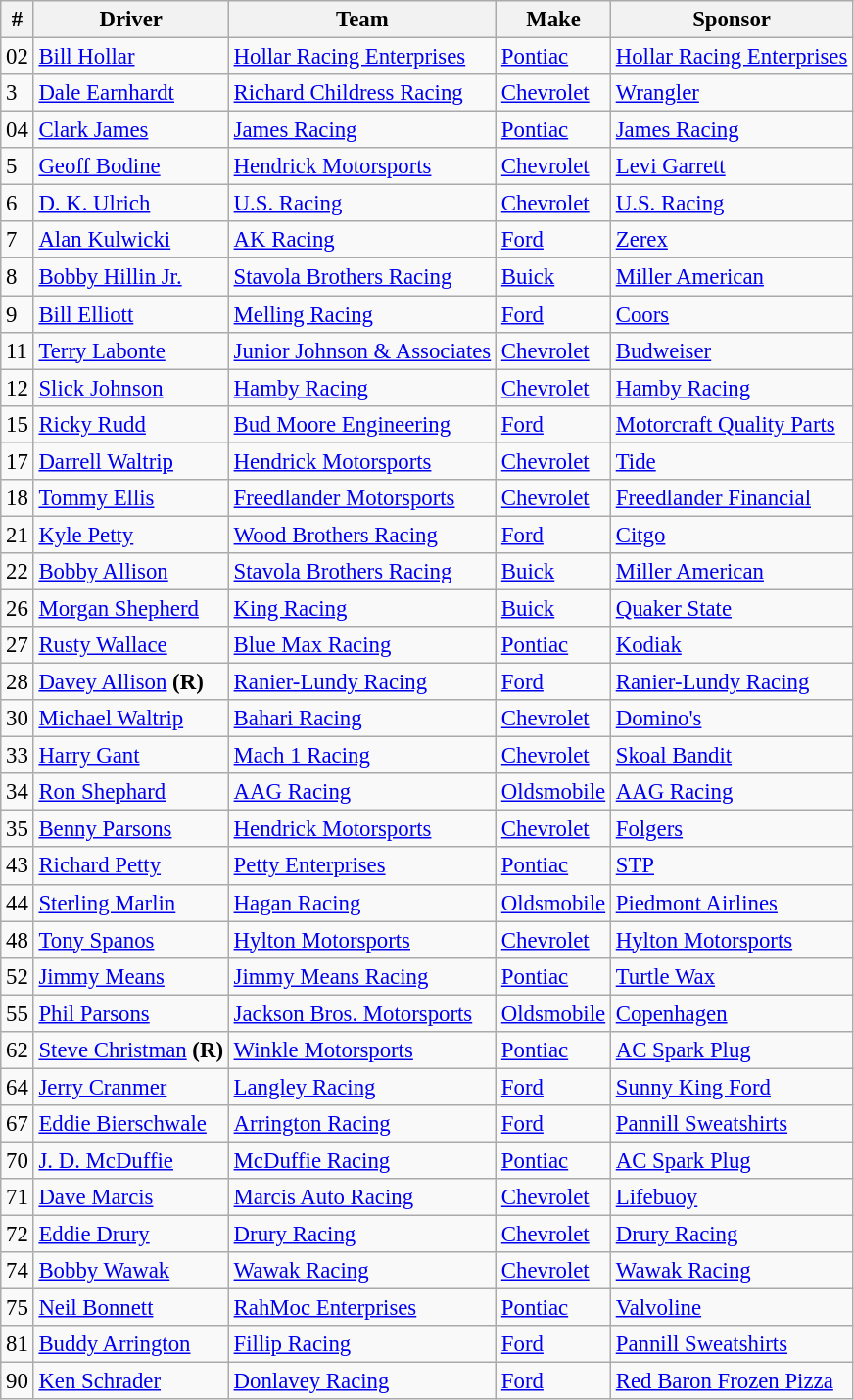<table class="wikitable" style="font-size:95%">
<tr>
<th>#</th>
<th>Driver</th>
<th>Team</th>
<th>Make</th>
<th>Sponsor</th>
</tr>
<tr>
<td>02</td>
<td><a href='#'>Bill Hollar</a></td>
<td><a href='#'>Hollar Racing Enterprises</a></td>
<td><a href='#'>Pontiac</a></td>
<td><a href='#'>Hollar Racing Enterprises</a></td>
</tr>
<tr>
<td>3</td>
<td><a href='#'>Dale Earnhardt</a></td>
<td><a href='#'>Richard Childress Racing</a></td>
<td><a href='#'>Chevrolet</a></td>
<td><a href='#'>Wrangler</a></td>
</tr>
<tr>
<td>04</td>
<td><a href='#'>Clark James</a></td>
<td><a href='#'>James Racing</a></td>
<td><a href='#'>Pontiac</a></td>
<td><a href='#'>James Racing</a></td>
</tr>
<tr>
<td>5</td>
<td><a href='#'>Geoff Bodine</a></td>
<td><a href='#'>Hendrick Motorsports</a></td>
<td><a href='#'>Chevrolet</a></td>
<td><a href='#'>Levi Garrett</a></td>
</tr>
<tr>
<td>6</td>
<td><a href='#'>D. K. Ulrich</a></td>
<td><a href='#'>U.S. Racing</a></td>
<td><a href='#'>Chevrolet</a></td>
<td><a href='#'>U.S. Racing</a></td>
</tr>
<tr>
<td>7</td>
<td><a href='#'>Alan Kulwicki</a></td>
<td><a href='#'>AK Racing</a></td>
<td><a href='#'>Ford</a></td>
<td><a href='#'>Zerex</a></td>
</tr>
<tr>
<td>8</td>
<td><a href='#'>Bobby Hillin Jr.</a></td>
<td><a href='#'>Stavola Brothers Racing</a></td>
<td><a href='#'>Buick</a></td>
<td><a href='#'>Miller American</a></td>
</tr>
<tr>
<td>9</td>
<td><a href='#'>Bill Elliott</a></td>
<td><a href='#'>Melling Racing</a></td>
<td><a href='#'>Ford</a></td>
<td><a href='#'>Coors</a></td>
</tr>
<tr>
<td>11</td>
<td><a href='#'>Terry Labonte</a></td>
<td><a href='#'>Junior Johnson & Associates</a></td>
<td><a href='#'>Chevrolet</a></td>
<td><a href='#'>Budweiser</a></td>
</tr>
<tr>
<td>12</td>
<td><a href='#'>Slick Johnson</a></td>
<td><a href='#'>Hamby Racing</a></td>
<td><a href='#'>Chevrolet</a></td>
<td><a href='#'>Hamby Racing</a></td>
</tr>
<tr>
<td>15</td>
<td><a href='#'>Ricky Rudd</a></td>
<td><a href='#'>Bud Moore Engineering</a></td>
<td><a href='#'>Ford</a></td>
<td><a href='#'>Motorcraft Quality Parts</a></td>
</tr>
<tr>
<td>17</td>
<td><a href='#'>Darrell Waltrip</a></td>
<td><a href='#'>Hendrick Motorsports</a></td>
<td><a href='#'>Chevrolet</a></td>
<td><a href='#'>Tide</a></td>
</tr>
<tr>
<td>18</td>
<td><a href='#'>Tommy Ellis</a></td>
<td><a href='#'>Freedlander Motorsports</a></td>
<td><a href='#'>Chevrolet</a></td>
<td><a href='#'>Freedlander Financial</a></td>
</tr>
<tr>
<td>21</td>
<td><a href='#'>Kyle Petty</a></td>
<td><a href='#'>Wood Brothers Racing</a></td>
<td><a href='#'>Ford</a></td>
<td><a href='#'>Citgo</a></td>
</tr>
<tr>
<td>22</td>
<td><a href='#'>Bobby Allison</a></td>
<td><a href='#'>Stavola Brothers Racing</a></td>
<td><a href='#'>Buick</a></td>
<td><a href='#'>Miller American</a></td>
</tr>
<tr>
<td>26</td>
<td><a href='#'>Morgan Shepherd</a></td>
<td><a href='#'>King Racing</a></td>
<td><a href='#'>Buick</a></td>
<td><a href='#'>Quaker State</a></td>
</tr>
<tr>
<td>27</td>
<td><a href='#'>Rusty Wallace</a></td>
<td><a href='#'>Blue Max Racing</a></td>
<td><a href='#'>Pontiac</a></td>
<td><a href='#'>Kodiak</a></td>
</tr>
<tr>
<td>28</td>
<td><a href='#'>Davey Allison</a> <strong>(R)</strong></td>
<td><a href='#'>Ranier-Lundy Racing</a></td>
<td><a href='#'>Ford</a></td>
<td><a href='#'>Ranier-Lundy Racing</a></td>
</tr>
<tr>
<td>30</td>
<td><a href='#'>Michael Waltrip</a></td>
<td><a href='#'>Bahari Racing</a></td>
<td><a href='#'>Chevrolet</a></td>
<td><a href='#'>Domino's</a></td>
</tr>
<tr>
<td>33</td>
<td><a href='#'>Harry Gant</a></td>
<td><a href='#'>Mach 1 Racing</a></td>
<td><a href='#'>Chevrolet</a></td>
<td><a href='#'>Skoal Bandit</a></td>
</tr>
<tr>
<td>34</td>
<td><a href='#'>Ron Shephard</a></td>
<td><a href='#'>AAG Racing</a></td>
<td><a href='#'>Oldsmobile</a></td>
<td><a href='#'>AAG Racing</a></td>
</tr>
<tr>
<td>35</td>
<td><a href='#'>Benny Parsons</a></td>
<td><a href='#'>Hendrick Motorsports</a></td>
<td><a href='#'>Chevrolet</a></td>
<td><a href='#'>Folgers</a></td>
</tr>
<tr>
<td>43</td>
<td><a href='#'>Richard Petty</a></td>
<td><a href='#'>Petty Enterprises</a></td>
<td><a href='#'>Pontiac</a></td>
<td><a href='#'>STP</a></td>
</tr>
<tr>
<td>44</td>
<td><a href='#'>Sterling Marlin</a></td>
<td><a href='#'>Hagan Racing</a></td>
<td><a href='#'>Oldsmobile</a></td>
<td><a href='#'>Piedmont Airlines</a></td>
</tr>
<tr>
<td>48</td>
<td><a href='#'>Tony Spanos</a></td>
<td><a href='#'>Hylton Motorsports</a></td>
<td><a href='#'>Chevrolet</a></td>
<td><a href='#'>Hylton Motorsports</a></td>
</tr>
<tr>
<td>52</td>
<td><a href='#'>Jimmy Means</a></td>
<td><a href='#'>Jimmy Means Racing</a></td>
<td><a href='#'>Pontiac</a></td>
<td><a href='#'>Turtle Wax</a></td>
</tr>
<tr>
<td>55</td>
<td><a href='#'>Phil Parsons</a></td>
<td><a href='#'>Jackson Bros. Motorsports</a></td>
<td><a href='#'>Oldsmobile</a></td>
<td><a href='#'>Copenhagen</a></td>
</tr>
<tr>
<td>62</td>
<td><a href='#'>Steve Christman</a> <strong>(R)</strong></td>
<td><a href='#'>Winkle Motorsports</a></td>
<td><a href='#'>Pontiac</a></td>
<td><a href='#'>AC Spark Plug</a></td>
</tr>
<tr>
<td>64</td>
<td><a href='#'>Jerry Cranmer</a></td>
<td><a href='#'>Langley Racing</a></td>
<td><a href='#'>Ford</a></td>
<td><a href='#'>Sunny King Ford</a></td>
</tr>
<tr>
<td>67</td>
<td><a href='#'>Eddie Bierschwale</a></td>
<td><a href='#'>Arrington Racing</a></td>
<td><a href='#'>Ford</a></td>
<td><a href='#'>Pannill Sweatshirts</a></td>
</tr>
<tr>
<td>70</td>
<td><a href='#'>J. D. McDuffie</a></td>
<td><a href='#'>McDuffie Racing</a></td>
<td><a href='#'>Pontiac</a></td>
<td><a href='#'>AC Spark Plug</a></td>
</tr>
<tr>
<td>71</td>
<td><a href='#'>Dave Marcis</a></td>
<td><a href='#'>Marcis Auto Racing</a></td>
<td><a href='#'>Chevrolet</a></td>
<td><a href='#'>Lifebuoy</a></td>
</tr>
<tr>
<td>72</td>
<td><a href='#'>Eddie Drury</a></td>
<td><a href='#'>Drury Racing</a></td>
<td><a href='#'>Chevrolet</a></td>
<td><a href='#'>Drury Racing</a></td>
</tr>
<tr>
<td>74</td>
<td><a href='#'>Bobby Wawak</a></td>
<td><a href='#'>Wawak Racing</a></td>
<td><a href='#'>Chevrolet</a></td>
<td><a href='#'>Wawak Racing</a></td>
</tr>
<tr>
<td>75</td>
<td><a href='#'>Neil Bonnett</a></td>
<td><a href='#'>RahMoc Enterprises</a></td>
<td><a href='#'>Pontiac</a></td>
<td><a href='#'>Valvoline</a></td>
</tr>
<tr>
<td>81</td>
<td><a href='#'>Buddy Arrington</a></td>
<td><a href='#'>Fillip Racing</a></td>
<td><a href='#'>Ford</a></td>
<td><a href='#'>Pannill Sweatshirts</a></td>
</tr>
<tr>
<td>90</td>
<td><a href='#'>Ken Schrader</a></td>
<td><a href='#'>Donlavey Racing</a></td>
<td><a href='#'>Ford</a></td>
<td><a href='#'>Red Baron Frozen Pizza</a></td>
</tr>
</table>
